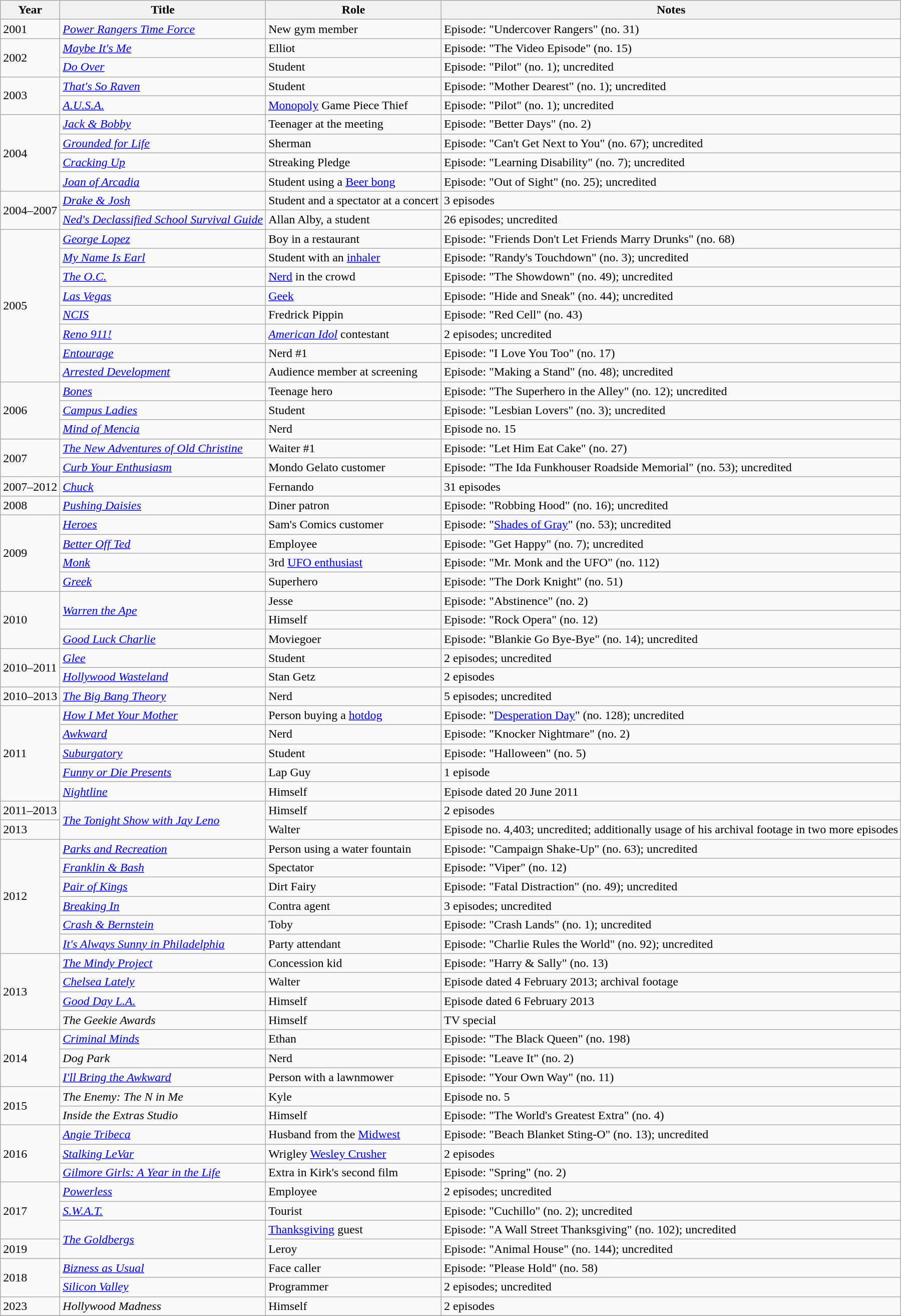<table class="wikitable plainrowheaders sortable">
<tr>
<th scope="col">Year</th>
<th scope="col">Title</th>
<th scope="col">Role</th>
<th scope="col" class="unsortable">Notes</th>
</tr>
<tr>
<td>2001</td>
<td><em><a href='#'>Power Rangers Time Force</a></em></td>
<td>New gym member</td>
<td>Episode: "Undercover Rangers" (no. 31)</td>
</tr>
<tr>
<td rowspan=2>2002</td>
<td><em><a href='#'>Maybe It's Me</a></em></td>
<td>Elliot</td>
<td>Episode: "The Video Episode" (no. 15)</td>
</tr>
<tr>
<td><em><a href='#'>Do Over</a></em></td>
<td>Student</td>
<td>Episode: "Pilot" (no. 1); uncredited</td>
</tr>
<tr>
<td rowspan=2>2003</td>
<td><em><a href='#'>That's So Raven</a></em></td>
<td>Student</td>
<td>Episode: "Mother Dearest" (no. 1); uncredited</td>
</tr>
<tr>
<td><em><a href='#'>A.U.S.A.</a></em></td>
<td><a href='#'>Monopoly</a> Game Piece Thief</td>
<td>Episode: "Pilot" (no. 1); uncredited</td>
</tr>
<tr>
<td rowspan=4>2004</td>
<td><em><a href='#'>Jack & Bobby</a></em></td>
<td>Teenager at the meeting</td>
<td>Episode: "Better Days" (no. 2)</td>
</tr>
<tr>
<td><em><a href='#'>Grounded for Life</a></em></td>
<td>Sherman</td>
<td>Episode: "Can't Get Next to You" (no. 67); uncredited</td>
</tr>
<tr>
<td><em><a href='#'>Cracking Up</a></em></td>
<td>Streaking Pledge</td>
<td>Episode: "Learning Disability" (no. 7); uncredited</td>
</tr>
<tr>
<td><em><a href='#'>Joan of Arcadia</a></em></td>
<td>Student using a <a href='#'>Beer bong</a></td>
<td>Episode: "Out of Sight" (no. 25); uncredited</td>
</tr>
<tr>
<td rowspan=2>2004–2007</td>
<td><em><a href='#'>Drake & Josh</a></em></td>
<td>Student and a spectator at a concert</td>
<td>3 episodes</td>
</tr>
<tr>
<td><em><a href='#'>Ned's Declassified School Survival Guide</a></em></td>
<td>Allan Alby, a student</td>
<td>26 episodes; uncredited</td>
</tr>
<tr>
<td rowspan=8>2005</td>
<td><em><a href='#'>George Lopez</a></em></td>
<td>Boy in a restaurant</td>
<td>Episode: "Friends Don't Let Friends Marry Drunks" (no. 68)</td>
</tr>
<tr>
<td><em><a href='#'>My Name Is Earl</a></em></td>
<td>Student with an <a href='#'>inhaler</a></td>
<td>Episode: "Randy's Touchdown" (no. 3); uncredited</td>
</tr>
<tr>
<td><em><a href='#'>The O.C.</a></em></td>
<td><a href='#'>Nerd</a> in the crowd</td>
<td>Episode: "The Showdown" (no. 49); uncredited</td>
</tr>
<tr>
<td><em><a href='#'>Las Vegas</a></em></td>
<td><a href='#'>Geek</a></td>
<td>Episode: "Hide and Sneak" (no. 44); uncredited</td>
</tr>
<tr>
<td><em><a href='#'>NCIS</a></em></td>
<td>Fredrick Pippin</td>
<td>Episode: "Red Cell" (no. 43)</td>
</tr>
<tr>
<td><em><a href='#'>Reno 911!</a></em></td>
<td><em><a href='#'>American Idol</a></em> contestant</td>
<td>2 episodes; uncredited</td>
</tr>
<tr>
<td><em><a href='#'>Entourage</a></em></td>
<td>Nerd #1</td>
<td>Episode: "I Love You Too" (no. 17)</td>
</tr>
<tr>
<td><em><a href='#'>Arrested Development</a></em></td>
<td>Audience member at screening</td>
<td>Episode: "Making a Stand" (no. 48); uncredited</td>
</tr>
<tr>
<td rowspan=3>2006</td>
<td><em><a href='#'>Bones</a></em></td>
<td>Teenage hero</td>
<td>Episode: "The Superhero in the Alley" (no. 12); uncredited</td>
</tr>
<tr>
<td><em><a href='#'>Campus Ladies</a></em></td>
<td>Student</td>
<td>Episode: "Lesbian Lovers" (no. 3); uncredited</td>
</tr>
<tr>
<td><em><a href='#'>Mind of Mencia</a></em></td>
<td>Nerd</td>
<td>Episode no. 15</td>
</tr>
<tr>
<td rowspan=2>2007</td>
<td><em><a href='#'>The New Adventures of Old Christine</a></em></td>
<td>Waiter #1</td>
<td>Episode: "Let Him Eat Cake" (no. 27)</td>
</tr>
<tr>
<td><em><a href='#'>Curb Your Enthusiasm</a></em></td>
<td>Mondo Gelato customer</td>
<td>Episode: "The Ida Funkhouser Roadside Memorial" (no. 53); uncredited</td>
</tr>
<tr>
<td>2007–2012</td>
<td><em><a href='#'>Chuck</a></em></td>
<td>Fernando</td>
<td>31 episodes</td>
</tr>
<tr>
<td>2008</td>
<td><em><a href='#'>Pushing Daisies</a></em></td>
<td>Diner patron</td>
<td>Episode: "Robbing Hood" (no. 16); uncredited</td>
</tr>
<tr>
<td rowspan=4>2009</td>
<td><em><a href='#'>Heroes</a></em></td>
<td>Sam's Comics customer</td>
<td>Episode: "<a href='#'>Shades of Gray</a>" (no. 53); uncredited</td>
</tr>
<tr>
<td><em><a href='#'>Better Off Ted</a></em></td>
<td>Employee</td>
<td>Episode: "Get Happy" (no. 7); uncredited</td>
</tr>
<tr>
<td><em><a href='#'>Monk</a></em></td>
<td>3rd <a href='#'>UFO enthusiast</a></td>
<td>Episode: "Mr. Monk and the UFO" (no. 112)</td>
</tr>
<tr>
<td><em><a href='#'>Greek</a></em></td>
<td>Superhero</td>
<td>Episode: "The Dork Knight" (no. 51)</td>
</tr>
<tr>
<td rowspan=3>2010</td>
<td rowspan=2><em><a href='#'>Warren the Ape</a></em></td>
<td>Jesse</td>
<td>Episode: "Abstinence" (no. 2)</td>
</tr>
<tr>
<td>Himself</td>
<td>Episode: "Rock Opera" (no. 12)</td>
</tr>
<tr>
<td><em><a href='#'>Good Luck Charlie</a></em></td>
<td>Moviegoer</td>
<td>Episode: "Blankie Go Bye-Bye" (no. 14); uncredited</td>
</tr>
<tr>
<td rowspan=2>2010–2011</td>
<td><em><a href='#'>Glee</a></em></td>
<td>Student</td>
<td>2 episodes; uncredited</td>
</tr>
<tr>
<td><em><a href='#'>Hollywood Wasteland</a></em></td>
<td>Stan Getz</td>
<td>2 episodes</td>
</tr>
<tr>
<td>2010–2013</td>
<td><em><a href='#'>The Big Bang Theory</a></em></td>
<td>Nerd</td>
<td>5 episodes; uncredited</td>
</tr>
<tr>
<td rowspan=5>2011</td>
<td><em><a href='#'>How I Met Your Mother</a></em></td>
<td>Person buying a <a href='#'>hotdog</a></td>
<td>Episode: "<a href='#'>Desperation Day</a>" (no. 128); uncredited</td>
</tr>
<tr>
<td><em><a href='#'>Awkward</a></em></td>
<td>Nerd</td>
<td>Episode: "Knocker Nightmare" (no. 2)</td>
</tr>
<tr>
<td><em><a href='#'>Suburgatory</a></em></td>
<td>Student</td>
<td>Episode: "Halloween" (no. 5)</td>
</tr>
<tr>
<td><em><a href='#'>Funny or Die Presents</a></em></td>
<td>Lap Guy</td>
<td>1 episode</td>
</tr>
<tr>
<td><em><a href='#'>Nightline</a></em></td>
<td>Himself</td>
<td>Episode dated 20 June 2011</td>
</tr>
<tr>
<td>2011–2013</td>
<td rowspan=2><em><a href='#'>The Tonight Show with Jay Leno</a></em></td>
<td>Himself</td>
<td>2 episodes</td>
</tr>
<tr>
<td>2013</td>
<td>Walter</td>
<td>Episode no. 4,403; uncredited; additionally usage of his archival footage in two more episodes</td>
</tr>
<tr>
<td rowspan=6>2012</td>
<td><em><a href='#'>Parks and Recreation</a></em></td>
<td>Person using a water fountain</td>
<td>Episode: "Campaign Shake-Up" (no. 63); uncredited</td>
</tr>
<tr>
<td><em><a href='#'>Franklin & Bash</a></em></td>
<td>Spectator</td>
<td>Episode: "Viper" (no. 12)</td>
</tr>
<tr>
<td><em><a href='#'>Pair of Kings</a></em></td>
<td>Dirt Fairy</td>
<td>Episode: "Fatal Distraction" (no. 49); uncredited</td>
</tr>
<tr>
<td><em><a href='#'>Breaking In</a></em></td>
<td>Contra agent</td>
<td>3 episodes; uncredited</td>
</tr>
<tr>
<td><em><a href='#'>Crash & Bernstein</a></em></td>
<td>Toby</td>
<td>Episode: "Crash Lands" (no. 1); uncredited</td>
</tr>
<tr>
<td><em><a href='#'>It's Always Sunny in Philadelphia</a></em></td>
<td>Party attendant</td>
<td>Episode: "Charlie Rules the World" (no. 92); uncredited</td>
</tr>
<tr>
<td rowspan=4>2013</td>
<td><em><a href='#'>The Mindy Project</a></em></td>
<td>Concession kid</td>
<td>Episode: "Harry & Sally" (no. 13)</td>
</tr>
<tr>
<td><em><a href='#'>Chelsea Lately</a></em></td>
<td>Walter</td>
<td>Episode dated 4 February 2013; archival footage</td>
</tr>
<tr>
<td><em><a href='#'>Good Day L.A.</a></em></td>
<td>Himself</td>
<td>Episode dated 6 February 2013</td>
</tr>
<tr>
<td><em>The Geekie Awards</em></td>
<td>Himself</td>
<td>TV special</td>
</tr>
<tr>
<td rowspan=3>2014</td>
<td><em><a href='#'>Criminal Minds</a></em></td>
<td>Ethan</td>
<td>Episode: "The Black Queen" (no. 198)</td>
</tr>
<tr>
<td><em>Dog Park</em></td>
<td>Nerd</td>
<td>Episode: "Leave It" (no. 2)</td>
</tr>
<tr>
<td><em><a href='#'>I'll Bring the Awkward</a></em></td>
<td>Person with a lawnmower</td>
<td>Episode: "Your Own Way" (no. 11)</td>
</tr>
<tr>
<td rowspan=2>2015</td>
<td><em>The Enemy: The N in Me</em></td>
<td>Kyle</td>
<td>Episode no. 5</td>
</tr>
<tr>
<td><em>Inside the Extras Studio</em></td>
<td>Himself</td>
<td>Episode: "The World's Greatest Extra" (no. 4)</td>
</tr>
<tr>
<td rowspan=3>2016</td>
<td><em><a href='#'>Angie Tribeca</a></em></td>
<td>Husband from the <a href='#'>Midwest</a></td>
<td>Episode: "Beach Blanket Sting-O" (no. 13); uncredited</td>
</tr>
<tr>
<td><em><a href='#'>Stalking LeVar</a></em></td>
<td>Wrigley <a href='#'>Wesley Crusher</a></td>
<td>2 episodes</td>
</tr>
<tr>
<td><em><a href='#'>Gilmore Girls: A Year in the Life</a></em></td>
<td>Extra in Kirk's second film</td>
<td>Episode: "Spring" (no. 2)</td>
</tr>
<tr>
<td rowspan=3>2017</td>
<td><em><a href='#'>Powerless</a></em></td>
<td>Employee</td>
<td>2 episodes; uncredited</td>
</tr>
<tr>
<td><em><a href='#'>S.W.A.T.</a></em></td>
<td>Tourist</td>
<td>Episode: "Cuchillo" (no. 2); uncredited</td>
</tr>
<tr>
<td rowspan=2><em><a href='#'>The Goldbergs</a></em></td>
<td><a href='#'>Thanksgiving</a> guest</td>
<td>Episode: "A Wall Street Thanksgiving" (no. 102); uncredited</td>
</tr>
<tr>
<td>2019</td>
<td>Leroy</td>
<td>Episode: "Animal House" (no. 144); uncredited</td>
</tr>
<tr>
<td rowspan=2>2018</td>
<td><em><a href='#'>Bizness as Usual</a></em></td>
<td>Face caller</td>
<td>Episode: "Please Hold" (no. 58)</td>
</tr>
<tr>
<td><em><a href='#'>Silicon Valley</a></em></td>
<td>Programmer</td>
<td>2 episodes; uncredited</td>
</tr>
<tr>
<td>2023</td>
<td><em>Hollywood Madness</em></td>
<td>Himself</td>
<td>2 episodes</td>
</tr>
<tr>
</tr>
</table>
